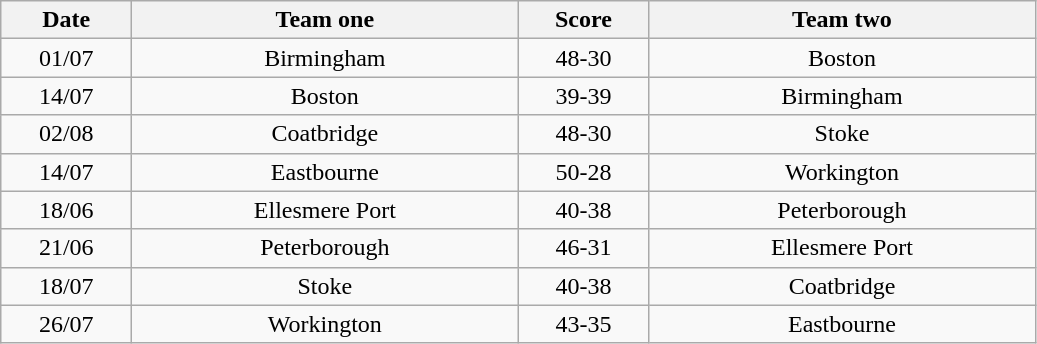<table class="wikitable" style="text-align: center">
<tr>
<th width=80>Date</th>
<th width=250>Team one</th>
<th width=80>Score</th>
<th width=250>Team two</th>
</tr>
<tr>
<td>01/07</td>
<td>Birmingham</td>
<td>48-30</td>
<td>Boston</td>
</tr>
<tr>
<td>14/07</td>
<td>Boston</td>
<td>39-39</td>
<td>Birmingham</td>
</tr>
<tr>
<td>02/08</td>
<td>Coatbridge</td>
<td>48-30</td>
<td>Stoke</td>
</tr>
<tr>
<td>14/07</td>
<td>Eastbourne</td>
<td>50-28</td>
<td>Workington</td>
</tr>
<tr>
<td>18/06</td>
<td>Ellesmere Port</td>
<td>40-38</td>
<td>Peterborough</td>
</tr>
<tr>
<td>21/06</td>
<td>Peterborough</td>
<td>46-31</td>
<td>Ellesmere Port</td>
</tr>
<tr>
<td>18/07</td>
<td>Stoke</td>
<td>40-38</td>
<td>Coatbridge</td>
</tr>
<tr>
<td>26/07</td>
<td>Workington</td>
<td>43-35</td>
<td>Eastbourne</td>
</tr>
</table>
